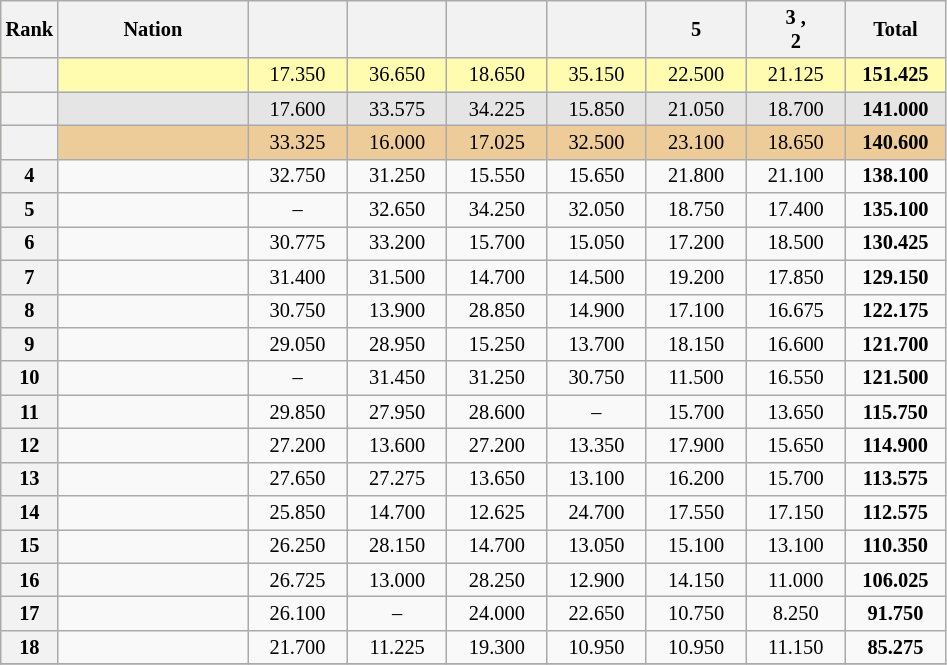<table class="wikitable sortable" style="text-align:center; font-size:85%">
<tr>
<th scope="col" style="width:20px;">Rank</th>
<th ! scope="col" style="width:120px;">Nation</th>
<th ! scope="col" style="width:60px;"></th>
<th ! scope="col" style="width:60px;"></th>
<th ! scope="col" style="width:60px;"></th>
<th ! scope="col" style="width:60px;"></th>
<th ! scope="col" style="width:60px;">5 </th>
<th ! scope="col" style="width:60px;">3 ,<br>2 </th>
<th ! scope="col" style="width:60px;">Total</th>
</tr>
<tr bgcolor=fffcaf>
<th scope=row></th>
<td align=left></td>
<td>17.350</td>
<td>36.650</td>
<td>18.650</td>
<td>35.150</td>
<td>22.500</td>
<td>21.125</td>
<td><strong>151.425</strong></td>
</tr>
<tr bgcolor=e5e5e5>
<th scope=row></th>
<td align=left></td>
<td>17.600</td>
<td>33.575</td>
<td>34.225</td>
<td>15.850</td>
<td>21.050</td>
<td>18.700</td>
<td><strong>141.000</strong></td>
</tr>
<tr bgcolor=eecc99>
<th scope=row></th>
<td align=left></td>
<td>33.325</td>
<td>16.000</td>
<td>17.025</td>
<td>32.500</td>
<td>23.100</td>
<td>18.650</td>
<td><strong>140.600</strong></td>
</tr>
<tr>
<th scope=row>4</th>
<td align=left></td>
<td>32.750</td>
<td>31.250</td>
<td>15.550</td>
<td>15.650</td>
<td>21.800</td>
<td>21.100</td>
<td><strong>138.100</strong></td>
</tr>
<tr>
<th scope=row>5</th>
<td align=left></td>
<td>–</td>
<td>32.650</td>
<td>34.250</td>
<td>32.050</td>
<td>18.750</td>
<td>17.400</td>
<td><strong>135.100</strong></td>
</tr>
<tr>
<th scope=row>6</th>
<td align=left></td>
<td>30.775</td>
<td>33.200</td>
<td>15.700</td>
<td>15.050</td>
<td>17.200</td>
<td>18.500</td>
<td><strong>130.425</strong></td>
</tr>
<tr>
<th scope=row>7</th>
<td align=left></td>
<td>31.400</td>
<td>31.500</td>
<td>14.700</td>
<td>14.500</td>
<td>19.200</td>
<td>17.850</td>
<td><strong>129.150</strong></td>
</tr>
<tr>
<th scope=row>8</th>
<td align=left></td>
<td>30.750</td>
<td>13.900</td>
<td>28.850</td>
<td>14.900</td>
<td>17.100</td>
<td>16.675</td>
<td><strong>122.175</strong></td>
</tr>
<tr>
<th scope=row>9</th>
<td align=left></td>
<td>29.050</td>
<td>28.950</td>
<td>15.250</td>
<td>13.700</td>
<td>18.150</td>
<td>16.600</td>
<td><strong>121.700</strong></td>
</tr>
<tr>
<th scope=row>10</th>
<td align=left></td>
<td>–</td>
<td>31.450</td>
<td>31.250</td>
<td>30.750</td>
<td>11.500</td>
<td>16.550</td>
<td><strong>121.500</strong></td>
</tr>
<tr>
<th scope=row>11</th>
<td align=left></td>
<td>29.850</td>
<td>27.950</td>
<td>28.600</td>
<td>–</td>
<td>15.700</td>
<td>13.650</td>
<td><strong>115.750</strong></td>
</tr>
<tr>
<th scope=row>12</th>
<td align=left></td>
<td>27.200</td>
<td>13.600</td>
<td>27.200</td>
<td>13.350</td>
<td>17.900</td>
<td>15.650</td>
<td><strong>114.900</strong></td>
</tr>
<tr>
<th scope=row>13</th>
<td align=left></td>
<td>27.650</td>
<td>27.275</td>
<td>13.650</td>
<td>13.100</td>
<td>16.200</td>
<td>15.700</td>
<td><strong>113.575</strong></td>
</tr>
<tr>
<th scope=row>14</th>
<td align=left></td>
<td>25.850</td>
<td>14.700</td>
<td>12.625</td>
<td>24.700</td>
<td>17.550</td>
<td>17.150</td>
<td><strong>112.575</strong></td>
</tr>
<tr>
<th scope=row>15</th>
<td align=left></td>
<td>26.250</td>
<td>28.150</td>
<td>14.700</td>
<td>13.050</td>
<td>15.100</td>
<td>13.100</td>
<td><strong>110.350</strong></td>
</tr>
<tr>
<th scope=row>16</th>
<td align=left></td>
<td>26.725</td>
<td>13.000</td>
<td>28.250</td>
<td>12.900</td>
<td>14.150</td>
<td>11.000</td>
<td><strong>106.025</strong></td>
</tr>
<tr>
<th scope=row>17</th>
<td align=left></td>
<td>26.100</td>
<td>–</td>
<td>24.000</td>
<td>22.650</td>
<td>10.750</td>
<td>8.250</td>
<td><strong>91.750</strong></td>
</tr>
<tr>
<th scope=row>18</th>
<td align=left></td>
<td>21.700</td>
<td>11.225</td>
<td>19.300</td>
<td>10.950</td>
<td>10.950</td>
<td>11.150</td>
<td><strong>85.275</strong></td>
</tr>
<tr>
</tr>
</table>
